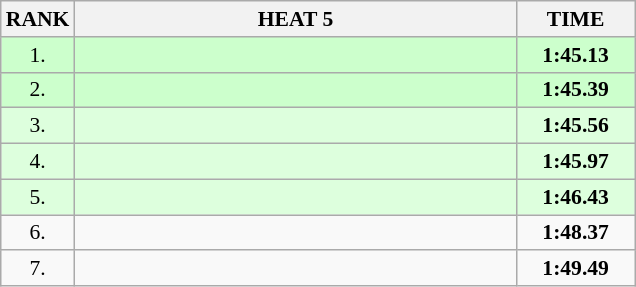<table class="wikitable" style="border-collapse: collapse; font-size: 90%;">
<tr>
<th>RANK</th>
<th style="width: 20em">HEAT 5</th>
<th style="width: 5em">TIME</th>
</tr>
<tr style="background:#ccffcc;">
<td align="center">1.</td>
<td></td>
<td align="center"><strong>1:45.13</strong></td>
</tr>
<tr style="background:#ccffcc;">
<td align="center">2.</td>
<td></td>
<td align="center"><strong>1:45.39</strong></td>
</tr>
<tr style="background:#ddffdd;">
<td align="center">3.</td>
<td></td>
<td align="center"><strong>1:45.56</strong></td>
</tr>
<tr style="background:#ddffdd;">
<td align="center">4.</td>
<td></td>
<td align="center"><strong>1:45.97</strong></td>
</tr>
<tr style="background:#ddffdd;">
<td align="center">5.</td>
<td></td>
<td align="center"><strong>1:46.43</strong></td>
</tr>
<tr>
<td align="center">6.</td>
<td></td>
<td align="center"><strong>1:48.37</strong></td>
</tr>
<tr>
<td align="center">7.</td>
<td></td>
<td align="center"><strong>1:49.49</strong></td>
</tr>
</table>
